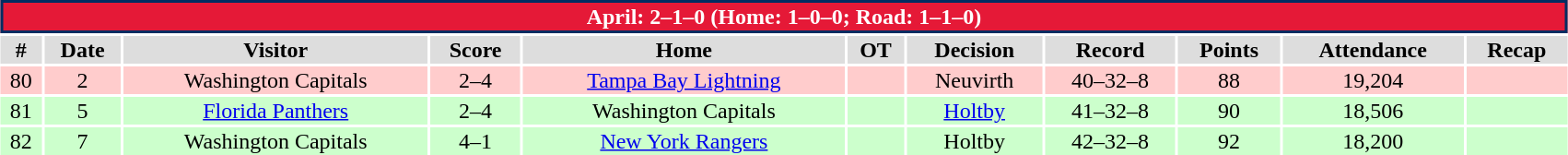<table class="toccolours collapsible collapsed"  style="width:90%; clear:both; margin:1.5em auto; text-align:center;">
<tr>
<th colspan=11 style="background:#e51937; color:white; border:2px solid #002d62">April: 2–1–0 (Home: 1–0–0; Road: 1–1–0)</th>
</tr>
<tr style="text-align:center; background:#ddd;">
<td><strong>#</strong></td>
<td><strong>Date</strong></td>
<td><strong>Visitor</strong></td>
<td><strong>Score</strong></td>
<td><strong>Home</strong></td>
<td><strong>OT</strong></td>
<td><strong>Decision</strong></td>
<td><strong>Record</strong></td>
<td><strong>Points</strong></td>
<td><strong>Attendance</strong></td>
<td><strong>Recap</strong></td>
</tr>
<tr style="text-align:center; background:#fcc;">
<td>80</td>
<td>2</td>
<td>Washington Capitals</td>
<td>2–4</td>
<td><a href='#'>Tampa Bay Lightning</a></td>
<td></td>
<td>Neuvirth</td>
<td>40–32–8</td>
<td>88</td>
<td>19,204</td>
<td></td>
</tr>
<tr style="text-align:center; background:#cfc;">
<td>81</td>
<td>5</td>
<td><a href='#'>Florida Panthers</a></td>
<td>2–4</td>
<td>Washington Capitals</td>
<td></td>
<td><a href='#'>Holtby</a></td>
<td>41–32–8</td>
<td>90</td>
<td>18,506</td>
<td></td>
</tr>
<tr style="text-align:center; background:#cfc;">
<td>82</td>
<td>7</td>
<td>Washington Capitals</td>
<td>4–1</td>
<td><a href='#'>New York Rangers</a></td>
<td></td>
<td>Holtby</td>
<td>42–32–8</td>
<td>92</td>
<td>18,200</td>
<td></td>
</tr>
</table>
